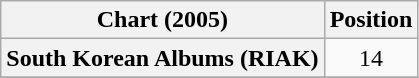<table class="wikitable plainrowheaders" style="text-align:center">
<tr>
<th scope="col">Chart (2005)</th>
<th scope="col">Position</th>
</tr>
<tr>
<th scope="row">South Korean Albums (RIAK)</th>
<td>14</td>
</tr>
<tr>
</tr>
</table>
